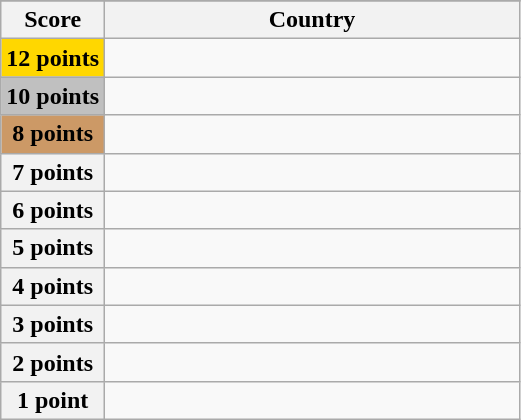<table class="wikitable">
<tr>
</tr>
<tr>
<th scope="col" width="20%">Score</th>
<th scope="col">Country</th>
</tr>
<tr>
<th scope="row" style="background:gold">12 points</th>
<td></td>
</tr>
<tr>
<th scope="row" style="background:silver">10 points</th>
<td></td>
</tr>
<tr>
<th scope="row" style="background:#CC9966">8 points</th>
<td></td>
</tr>
<tr>
<th scope="row">7 points</th>
<td></td>
</tr>
<tr>
<th scope="row">6 points</th>
<td></td>
</tr>
<tr>
<th scope="row">5 points</th>
<td></td>
</tr>
<tr>
<th scope="row">4 points</th>
<td></td>
</tr>
<tr>
<th scope="row">3 points</th>
<td></td>
</tr>
<tr>
<th scope="row">2 points</th>
<td></td>
</tr>
<tr>
<th scope="row">1 point</th>
<td></td>
</tr>
</table>
